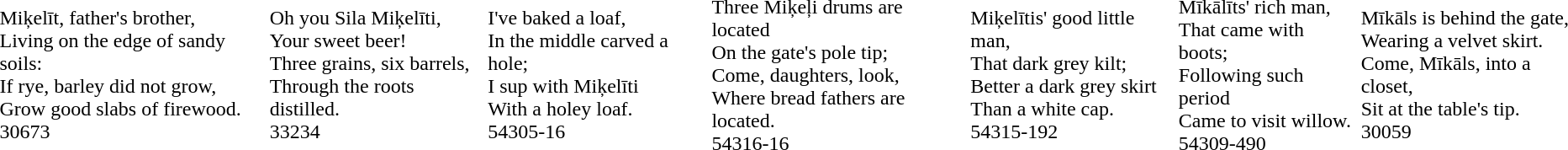<table>
<tr>
<td><br>Miķelīt, father's brother,<br> 
Living on the edge of sandy soils:<br>
If rye, barley did not grow,<br>
Grow good slabs of firewood.<br>   
30673</td>
<td><br>Oh you Sila Miķelīti,<br> 
Your sweet beer!<br>
Three grains, six barrels, <br>
Through the roots distilled. <br>  
33234</td>
<td><br>I've baked a loaf,<br>
In the middle carved a hole;<br>
I sup with Miķelīti<br>
With a holey loaf.<br>
54305-16</td>
<td><br>Three Miķeļi drums are located<br>
On the gate's pole tip;<br>
Come, daughters, look,<br>
Where bread fathers are located.<br>
54316-16</td>
<td><br>Miķelītis' good little man,<br>
That dark grey kilt;<br>
Better a dark grey skirt<br>
Than a white cap.<br>
54315-192</td>
<td><br>Mīkālīts' rich man,<br>
That came with boots;<br>
Following such period<br>
Came to visit willow.<br>
54309-490</td>
<td><br>Mīkāls is behind the gate, <br>
Wearing a velvet skirt.<br>
Come, Mīkāls, into a closet, <br>
Sit at the table's tip.  <br>  
30059</td>
<td></td>
</tr>
</table>
